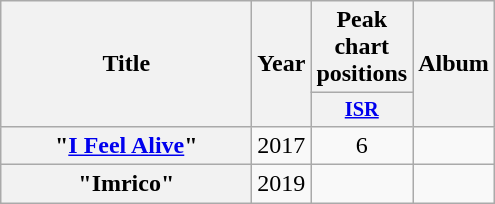<table class="wikitable plainrowheaders" style="text-align:center;">
<tr>
<th scope="col" rowspan="2" style="width:10em;">Title</th>
<th scope="col" rowspan="2" style="width:1em;">Year</th>
<th scope="col" colspan="1">Peak chart positions</th>
<th scope="col" rowspan="2">Album</th>
</tr>
<tr>
<th scope="col" style="width:3em;font-size:85%;"><a href='#'>ISR</a></th>
</tr>
<tr>
<th scope="row">"<a href='#'>I Feel Alive</a>"</th>
<td>2017</td>
<td>6</td>
<td></td>
</tr>
<tr>
<th scope="row">"Imrico"</th>
<td>2019</td>
<td></td>
<td></td>
</tr>
</table>
